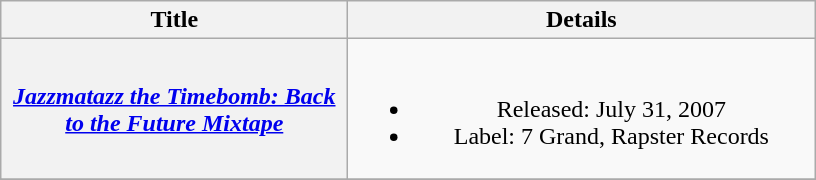<table class="wikitable plainrowheaders" style="text-align:center;">
<tr>
<th scope="col" style="width:14em;">Title</th>
<th scope="col" style="width:19em;">Details</th>
</tr>
<tr>
<th scope="row"><em><a href='#'>Jazzmatazz the Timebomb: Back to the Future Mixtape</a></em></th>
<td><br><ul><li>Released: July 31, 2007</li><li>Label: 7 Grand, Rapster Records</li></ul></td>
</tr>
<tr>
</tr>
</table>
